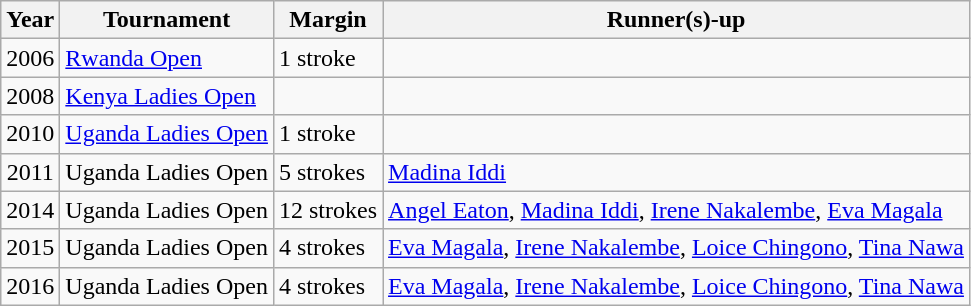<table class="sortable wikitable">
<tr>
<th>Year</th>
<th>Tournament</th>
<th>Margin</th>
<th>Runner(s)-up</th>
</tr>
<tr>
<td align=center>2006</td>
<td><a href='#'>Rwanda Open</a></td>
<td>1 stroke</td>
<td></td>
</tr>
<tr>
<td align=center>2008</td>
<td><a href='#'>Kenya Ladies Open</a></td>
<td></td>
<td></td>
</tr>
<tr>
<td align=center>2010</td>
<td><a href='#'>Uganda Ladies Open</a></td>
<td>1 stroke</td>
<td></td>
</tr>
<tr>
<td align=center>2011</td>
<td>Uganda Ladies Open</td>
<td>5 strokes</td>
<td><a href='#'>Madina Iddi</a></td>
</tr>
<tr>
<td align=center>2014</td>
<td>Uganda Ladies Open</td>
<td>12 strokes</td>
<td><a href='#'>Angel Eaton</a>, <a href='#'>Madina Iddi</a>, <a href='#'>Irene Nakalembe</a>, <a href='#'>Eva Magala</a></td>
</tr>
<tr>
<td align=center>2015</td>
<td>Uganda Ladies Open</td>
<td>4 strokes</td>
<td><a href='#'>Eva Magala</a>, <a href='#'>Irene Nakalembe</a>, <a href='#'>Loice Chingono</a>, <a href='#'>Tina Nawa</a></td>
</tr>
<tr>
<td align=center>2016</td>
<td>Uganda Ladies Open</td>
<td>4 strokes</td>
<td><a href='#'>Eva Magala</a>, <a href='#'>Irene Nakalembe</a>, <a href='#'>Loice Chingono</a>, <a href='#'>Tina Nawa</a></td>
</tr>
</table>
